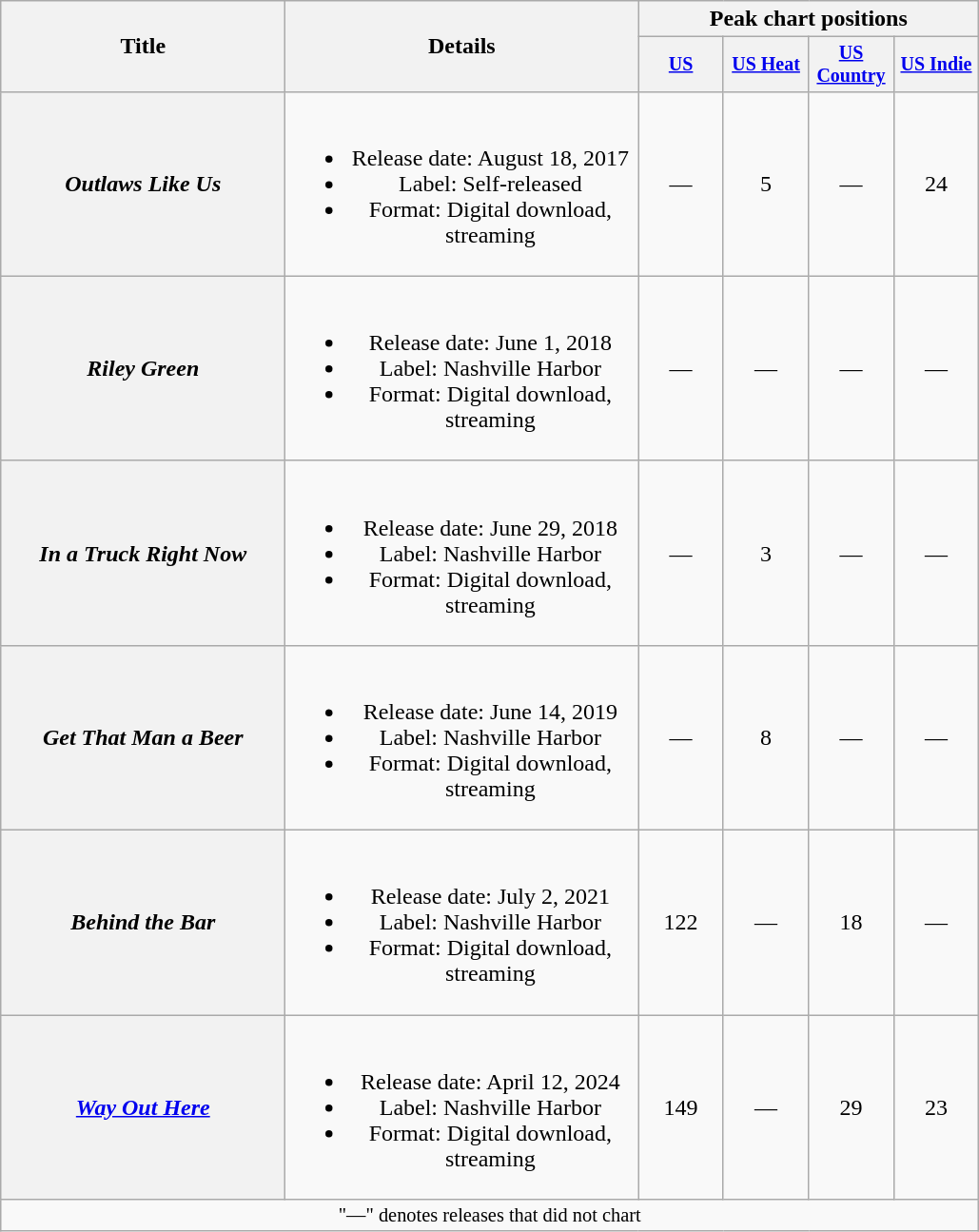<table class="wikitable plainrowheaders" style="text-align:center;">
<tr>
<th scope="col" rowspan="2" style="width:12em;">Title</th>
<th scope="col" rowspan="2" style="width:15em;">Details</th>
<th scope="col" colspan="4">Peak chart positions</th>
</tr>
<tr style="font-size:smaller;">
<th scope="col" style="width:4em;"><a href='#'>US</a><br></th>
<th scope="col" style="width:4em;"><a href='#'>US Heat</a><br></th>
<th scope="col" style="width:4em;"><a href='#'>US Country</a><br></th>
<th scope="col" style="width:4em;"><a href='#'>US Indie</a><br></th>
</tr>
<tr>
<th scope="row"><em>Outlaws Like Us</em></th>
<td><br><ul><li>Release date: August 18, 2017</li><li>Label: Self-released</li><li>Format: Digital download, streaming</li></ul></td>
<td>—</td>
<td>5</td>
<td>—</td>
<td>24</td>
</tr>
<tr>
<th scope="row"><em>Riley Green</em></th>
<td><br><ul><li>Release date: June 1, 2018</li><li>Label: Nashville Harbor</li><li>Format: Digital download, streaming</li></ul></td>
<td>—</td>
<td>—</td>
<td>—</td>
<td>—</td>
</tr>
<tr>
<th scope="row"><em>In a Truck Right Now</em></th>
<td><br><ul><li>Release date: June 29, 2018</li><li>Label: Nashville Harbor</li><li>Format: Digital download, streaming</li></ul></td>
<td>—</td>
<td>3</td>
<td>—</td>
<td>—</td>
</tr>
<tr>
<th scope="row"><em>Get That Man a Beer</em></th>
<td><br><ul><li>Release date: June 14, 2019</li><li>Label: Nashville Harbor</li><li>Format: Digital download, streaming</li></ul></td>
<td>—</td>
<td>8</td>
<td>—</td>
<td>—</td>
</tr>
<tr>
<th scope="row"><em>Behind the Bar</em></th>
<td><br><ul><li>Release date: July 2, 2021</li><li>Label: Nashville Harbor</li><li>Format: Digital download, streaming</li></ul></td>
<td>122</td>
<td>—</td>
<td>18</td>
<td>—</td>
</tr>
<tr>
<th scope="row"><em><a href='#'>Way Out Here</a></em></th>
<td><br><ul><li>Release date: April 12, 2024</li><li>Label: Nashville Harbor</li><li>Format: Digital download, streaming</li></ul></td>
<td>149</td>
<td>—</td>
<td>29</td>
<td>23</td>
</tr>
<tr>
<td colspan="7" style="font-size:85%">"—" denotes releases that did not chart</td>
</tr>
</table>
